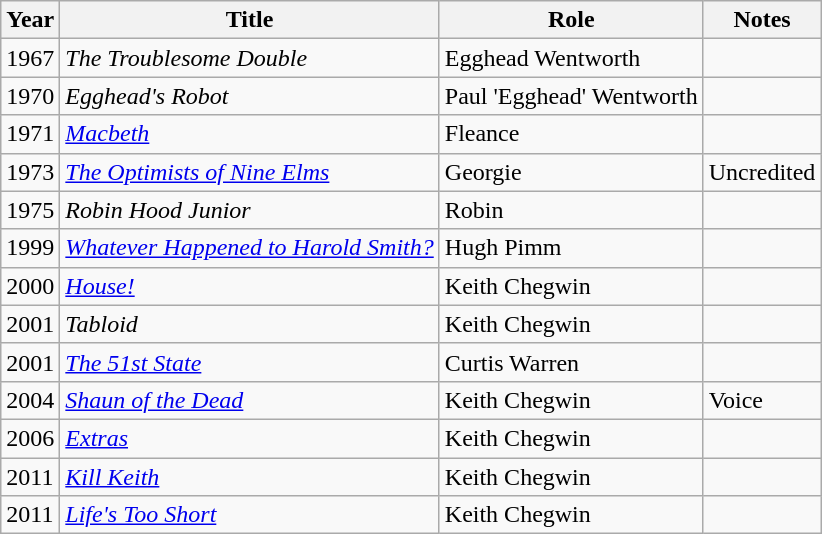<table class="wikitable">
<tr>
<th>Year</th>
<th>Title</th>
<th>Role</th>
<th>Notes</th>
</tr>
<tr>
<td>1967</td>
<td><em>The Troublesome Double</em></td>
<td>Egghead Wentworth</td>
<td></td>
</tr>
<tr>
<td>1970</td>
<td><em>Egghead's Robot</em></td>
<td>Paul 'Egghead' Wentworth</td>
<td></td>
</tr>
<tr>
<td>1971</td>
<td><em><a href='#'>Macbeth</a></em></td>
<td>Fleance</td>
<td></td>
</tr>
<tr>
<td>1973</td>
<td><em><a href='#'>The Optimists of Nine Elms</a></em></td>
<td>Georgie</td>
<td>Uncredited</td>
</tr>
<tr>
<td>1975</td>
<td><em>Robin Hood Junior</em></td>
<td>Robin</td>
<td></td>
</tr>
<tr>
<td>1999</td>
<td><em><a href='#'>Whatever Happened to Harold Smith?</a></em></td>
<td>Hugh Pimm</td>
<td></td>
</tr>
<tr>
<td>2000</td>
<td><em><a href='#'>House!</a></em></td>
<td>Keith Chegwin</td>
<td></td>
</tr>
<tr>
<td>2001</td>
<td><em>Tabloid</em></td>
<td>Keith Chegwin</td>
<td></td>
</tr>
<tr>
<td>2001</td>
<td><em><a href='#'>The 51st State</a></em></td>
<td>Curtis Warren</td>
<td></td>
</tr>
<tr>
<td>2004</td>
<td><em><a href='#'>Shaun of the Dead</a></em></td>
<td>Keith Chegwin</td>
<td>Voice</td>
</tr>
<tr>
<td>2006</td>
<td><em><a href='#'>Extras</a></em></td>
<td>Keith Chegwin</td>
<td></td>
</tr>
<tr>
<td>2011</td>
<td><em><a href='#'>Kill Keith</a></em></td>
<td>Keith Chegwin</td>
<td></td>
</tr>
<tr>
<td>2011</td>
<td><em><a href='#'>Life's Too Short</a></em></td>
<td>Keith Chegwin</td>
<td></td>
</tr>
</table>
